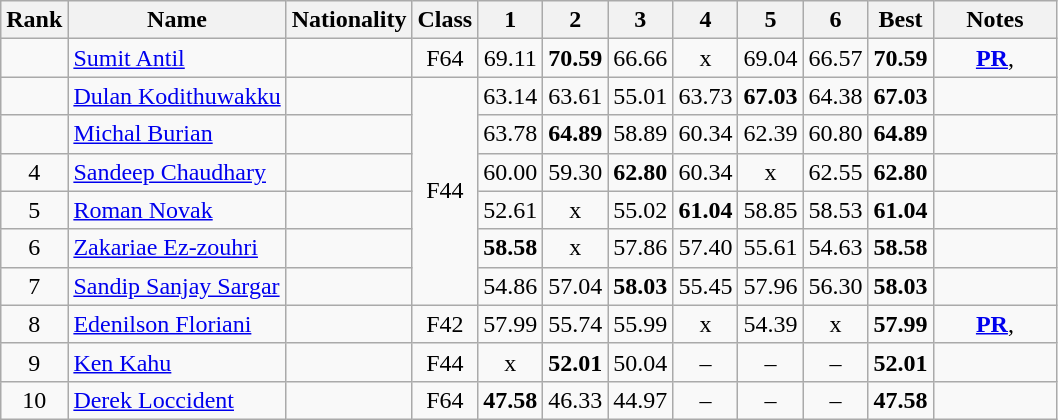<table class="nowrap wikitable sortable" style=" text-align:center">
<tr>
<th width="30">Rank</th>
<th>Name</th>
<th>Nationality</th>
<th width="30">Class</th>
<th width="30">1</th>
<th width="30">2</th>
<th width="30">3</th>
<th width="30">4</th>
<th width="30">5</th>
<th width="30">6</th>
<th width="30">Best</th>
<th width="75">Notes</th>
</tr>
<tr>
<td></td>
<td align="left"><a href='#'>Sumit Antil</a></td>
<td align="left"></td>
<td>F64</td>
<td>69.11</td>
<td><strong>70.59</strong></td>
<td>66.66</td>
<td>x</td>
<td>69.04</td>
<td>66.57</td>
<td><strong>70.59</strong></td>
<td><strong><a href='#'>PR</a></strong>, </td>
</tr>
<tr>
<td></td>
<td align="left"><a href='#'>Dulan Kodithuwakku</a></td>
<td align="left"></td>
<td rowspan="6">F44</td>
<td>63.14</td>
<td>63.61</td>
<td>55.01</td>
<td>63.73</td>
<td><strong>67.03</strong></td>
<td>64.38</td>
<td><strong>67.03</strong></td>
<td><strong></strong></td>
</tr>
<tr>
<td></td>
<td align="left"><a href='#'>Michal Burian</a></td>
<td align="left"></td>
<td>63.78</td>
<td><strong>64.89</strong></td>
<td>58.89</td>
<td>60.34</td>
<td>62.39</td>
<td>60.80</td>
<td><strong>64.89</strong></td>
<td></td>
</tr>
<tr>
<td>4</td>
<td align="left"><a href='#'>Sandeep Chaudhary</a></td>
<td align="left"></td>
<td>60.00</td>
<td>59.30</td>
<td><strong>62.80</strong></td>
<td>60.34</td>
<td>x</td>
<td>62.55</td>
<td><strong>62.80</strong></td>
<td></td>
</tr>
<tr>
<td>5</td>
<td align="left"><a href='#'>Roman Novak</a></td>
<td align="left"></td>
<td>52.61</td>
<td>x</td>
<td>55.02</td>
<td><strong>61.04</strong></td>
<td>58.85</td>
<td>58.53</td>
<td><strong>61.04</strong></td>
<td></td>
</tr>
<tr>
<td>6</td>
<td align="left"><a href='#'>Zakariae Ez-zouhri</a></td>
<td align="left"></td>
<td><strong>58.58</strong></td>
<td>x</td>
<td>57.86</td>
<td>57.40</td>
<td>55.61</td>
<td>54.63</td>
<td><strong>58.58</strong></td>
<td></td>
</tr>
<tr>
<td>7</td>
<td align="left"><a href='#'>Sandip Sanjay Sargar</a></td>
<td align="left"></td>
<td>54.86</td>
<td>57.04</td>
<td><strong>58.03</strong></td>
<td>55.45</td>
<td>57.96</td>
<td>56.30</td>
<td><strong>58.03</strong></td>
<td></td>
</tr>
<tr>
<td>8</td>
<td align="left"><a href='#'>Edenilson Floriani</a></td>
<td align="left"></td>
<td>F42</td>
<td>57.99</td>
<td>55.74</td>
<td>55.99</td>
<td>x</td>
<td>54.39</td>
<td>x</td>
<td><strong>57.99</strong></td>
<td><strong><a href='#'>PR</a></strong>, </td>
</tr>
<tr>
<td>9</td>
<td align="left"><a href='#'>Ken Kahu</a></td>
<td align="left"></td>
<td>F44</td>
<td>x</td>
<td><strong>52.01</strong></td>
<td>50.04</td>
<td>–</td>
<td>–</td>
<td>–</td>
<td><strong>52.01</strong></td>
<td></td>
</tr>
<tr>
<td>10</td>
<td align="left"><a href='#'>Derek Loccident</a></td>
<td align="left"></td>
<td>F64</td>
<td><strong>47.58</strong></td>
<td>46.33</td>
<td>44.97</td>
<td>–</td>
<td>–</td>
<td>–</td>
<td><strong>47.58</strong></td>
<td></td>
</tr>
</table>
